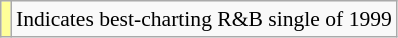<table class="wikitable" style="font-size:90%;">
<tr>
<td style="background-color:#FFFF99"></td>
<td>Indicates best-charting R&B single of 1999</td>
</tr>
</table>
